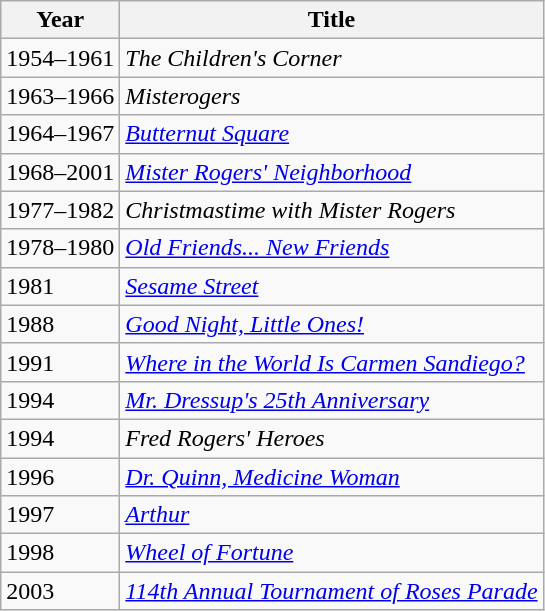<table class="wikitable sortable">
<tr>
<th>Year</th>
<th>Title</th>
</tr>
<tr>
<td>1954–1961</td>
<td><em>The Children's Corner</em></td>
</tr>
<tr>
<td>1963–1966</td>
<td><em>Misterogers</em></td>
</tr>
<tr>
<td>1964–1967</td>
<td><em><a href='#'>Butternut Square</a></em></td>
</tr>
<tr>
<td>1968–2001</td>
<td><em><a href='#'>Mister Rogers' Neighborhood</a></em></td>
</tr>
<tr>
<td>1977–1982</td>
<td><em>Christmastime with Mister Rogers</em></td>
</tr>
<tr>
<td>1978–1980</td>
<td><em><a href='#'>Old Friends... New Friends</a></em></td>
</tr>
<tr>
<td>1981</td>
<td><em><a href='#'>Sesame Street</a></em></td>
</tr>
<tr>
<td>1988</td>
<td><em><a href='#'>Good Night, Little Ones!</a></em></td>
</tr>
<tr>
<td>1991</td>
<td><em><a href='#'>Where in the World Is Carmen Sandiego?</a></em></td>
</tr>
<tr>
<td>1994</td>
<td><a href='#'><em>Mr. Dressup's 25th Anniversary</em></a></td>
</tr>
<tr>
<td>1994</td>
<td><em>Fred Rogers' Heroes</em></td>
</tr>
<tr>
<td>1996</td>
<td><em><a href='#'>Dr. Quinn, Medicine Woman</a></em></td>
</tr>
<tr>
<td>1997</td>
<td><em><a href='#'>Arthur</a></em></td>
</tr>
<tr>
<td>1998</td>
<td><em><a href='#'>Wheel of Fortune</a></em></td>
</tr>
<tr>
<td>2003</td>
<td><em><a href='#'>114th Annual Tournament of Roses Parade</a></em></td>
</tr>
</table>
